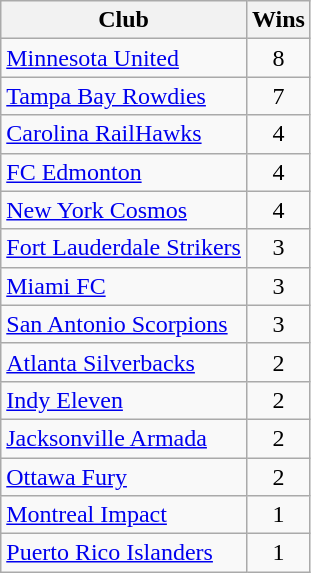<table class="wikitable sortable">
<tr>
<th>Club</th>
<th data-sort-type="number">Wins</th>
</tr>
<tr>
<td><a href='#'>Minnesota United</a></td>
<td align="center">8</td>
</tr>
<tr>
<td><a href='#'>Tampa Bay Rowdies</a></td>
<td align="center">7</td>
</tr>
<tr>
<td><a href='#'>Carolina RailHawks</a></td>
<td align="center">4</td>
</tr>
<tr>
<td><a href='#'>FC Edmonton</a></td>
<td align="center">4</td>
</tr>
<tr>
<td><a href='#'>New York Cosmos</a></td>
<td align="center">4</td>
</tr>
<tr>
<td><a href='#'>Fort Lauderdale Strikers</a></td>
<td align="center">3</td>
</tr>
<tr>
<td><a href='#'>Miami FC</a></td>
<td align="center">3</td>
</tr>
<tr>
<td><a href='#'>San Antonio Scorpions</a></td>
<td align="center">3</td>
</tr>
<tr>
<td><a href='#'>Atlanta Silverbacks</a></td>
<td align="center">2</td>
</tr>
<tr>
<td><a href='#'>Indy Eleven</a></td>
<td align="center">2</td>
</tr>
<tr>
<td><a href='#'>Jacksonville Armada</a></td>
<td align="center">2</td>
</tr>
<tr>
<td><a href='#'>Ottawa Fury</a></td>
<td align="center">2</td>
</tr>
<tr>
<td><a href='#'>Montreal Impact</a></td>
<td align="center">1</td>
</tr>
<tr>
<td><a href='#'>Puerto Rico Islanders</a></td>
<td align="center">1</td>
</tr>
</table>
